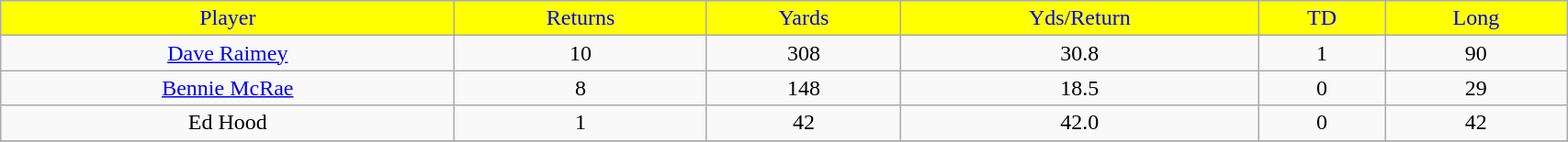<table class="wikitable" width="90%">
<tr align="center"  style="background:yellow;color:blue;">
<td>Player</td>
<td>Returns</td>
<td>Yards</td>
<td>Yds/Return</td>
<td>TD</td>
<td>Long</td>
</tr>
<tr align="center" bgcolor="">
<td><a href='#'>Dave Raimey</a></td>
<td>10</td>
<td>308</td>
<td>30.8</td>
<td>1</td>
<td>90</td>
</tr>
<tr align="center" bgcolor="">
<td><a href='#'>Bennie McRae</a></td>
<td>8</td>
<td>148</td>
<td>18.5</td>
<td>0</td>
<td>29</td>
</tr>
<tr align="center" bgcolor="">
<td>Ed Hood</td>
<td>1</td>
<td>42</td>
<td>42.0</td>
<td>0</td>
<td>42</td>
</tr>
<tr>
</tr>
</table>
